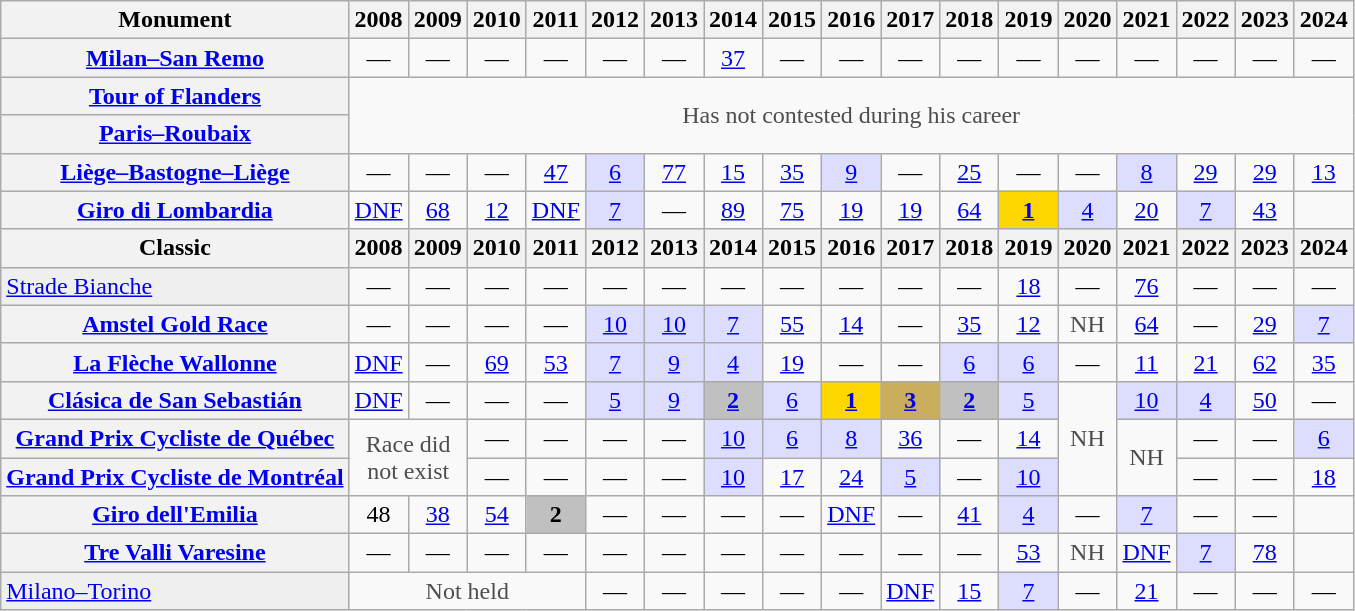<table class="wikitable plainrowheaders">
<tr>
<th>Monument</th>
<th scope="col">2008</th>
<th scope="col">2009</th>
<th scope="col">2010</th>
<th scope="col">2011</th>
<th scope="col">2012</th>
<th scope="col">2013</th>
<th scope="col">2014</th>
<th scope="col">2015</th>
<th scope="col">2016</th>
<th scope="col">2017</th>
<th scope="col">2018</th>
<th scope="col">2019</th>
<th scope="col">2020</th>
<th scope="col">2021</th>
<th scope="col">2022</th>
<th scope="col">2023</th>
<th scope="col">2024</th>
</tr>
<tr style="text-align:center;">
<th scope="row"><a href='#'>Milan–San Remo</a></th>
<td>—</td>
<td>—</td>
<td>—</td>
<td>—</td>
<td>—</td>
<td>—</td>
<td><a href='#'>37</a></td>
<td>—</td>
<td>—</td>
<td>—</td>
<td>—</td>
<td>—</td>
<td>—</td>
<td>—</td>
<td>—</td>
<td>—</td>
<td>—</td>
</tr>
<tr style="text-align:center;">
<th scope="row"><a href='#'>Tour of Flanders</a></th>
<td style="color:#4d4d4d;" colspan=17 rowspan=2>Has not contested during his career</td>
</tr>
<tr style="text-align:center;">
<th scope="row"><a href='#'>Paris–Roubaix</a></th>
</tr>
<tr style="text-align:center;">
<th scope="row"><a href='#'>Liège–Bastogne–Liège</a></th>
<td>—</td>
<td>—</td>
<td>—</td>
<td><a href='#'>47</a></td>
<td style="background:#ddf;"><a href='#'>6</a></td>
<td><a href='#'>77</a></td>
<td><a href='#'>15</a></td>
<td><a href='#'>35</a></td>
<td style="background:#ddf;"><a href='#'>9</a></td>
<td>—</td>
<td><a href='#'>25</a></td>
<td>—</td>
<td>—</td>
<td style="background:#ddf;"><a href='#'>8</a></td>
<td><a href='#'>29</a></td>
<td><a href='#'>29</a></td>
<td><a href='#'>13</a></td>
</tr>
<tr style="text-align:center;">
<th scope="row"><a href='#'>Giro di Lombardia</a></th>
<td><a href='#'>DNF</a></td>
<td><a href='#'>68</a></td>
<td><a href='#'>12</a></td>
<td><a href='#'>DNF</a></td>
<td style="background:#ddf;"><a href='#'>7</a></td>
<td>—</td>
<td><a href='#'>89</a></td>
<td><a href='#'>75</a></td>
<td><a href='#'>19</a></td>
<td><a href='#'>19</a></td>
<td><a href='#'>64</a></td>
<td style="background:gold;"><a href='#'><strong>1</strong></a></td>
<td style="background:#ddf;"><a href='#'>4</a></td>
<td><a href='#'>20</a></td>
<td style="background:#ddf;"><a href='#'>7</a></td>
<td><a href='#'>43</a></td>
<td></td>
</tr>
<tr>
<th>Classic</th>
<th scope="col">2008</th>
<th scope="col">2009</th>
<th scope="col">2010</th>
<th scope="col">2011</th>
<th scope="col">2012</th>
<th scope="col">2013</th>
<th scope="col">2014</th>
<th scope="col">2015</th>
<th scope="col">2016</th>
<th scope="col">2017</th>
<th scope="col">2018</th>
<th scope="col">2019</th>
<th scope="col">2020</th>
<th scope="col">2021</th>
<th scope="col">2022</th>
<th scope="col">2023</th>
<th scope="col">2024</th>
</tr>
<tr style="text-align:center;">
<td style="text-align:left; background:#efefef;"><a href='#'>Strade Bianche</a></td>
<td>—</td>
<td>—</td>
<td>—</td>
<td>—</td>
<td>—</td>
<td>—</td>
<td>—</td>
<td>—</td>
<td>—</td>
<td>—</td>
<td>—</td>
<td><a href='#'>18</a></td>
<td>—</td>
<td><a href='#'>76</a></td>
<td>—</td>
<td>—</td>
<td>—</td>
</tr>
<tr style="text-align:center;">
<th scope="row"><a href='#'>Amstel Gold Race</a></th>
<td>—</td>
<td>—</td>
<td>—</td>
<td>—</td>
<td style="background:#ddf;"><a href='#'>10</a></td>
<td style="background:#ddf;"><a href='#'>10</a></td>
<td style="background:#ddf;"><a href='#'>7</a></td>
<td><a href='#'>55</a></td>
<td><a href='#'>14</a></td>
<td>—</td>
<td><a href='#'>35</a></td>
<td><a href='#'>12</a></td>
<td style="color:#4d4d4d;">NH</td>
<td><a href='#'>64</a></td>
<td>—</td>
<td><a href='#'>29</a></td>
<td style="background:#ddf;"><a href='#'>7</a></td>
</tr>
<tr style="text-align:center;">
<th scope="row"><a href='#'>La Flèche Wallonne</a></th>
<td><a href='#'>DNF</a></td>
<td>—</td>
<td><a href='#'>69</a></td>
<td><a href='#'>53</a></td>
<td style="background:#ddf;"><a href='#'>7</a></td>
<td style="background:#ddf;"><a href='#'>9</a></td>
<td style="background:#ddf;"><a href='#'>4</a></td>
<td><a href='#'>19</a></td>
<td>—</td>
<td>—</td>
<td style="background:#ddf;"><a href='#'>6</a></td>
<td style="background:#ddf;"><a href='#'>6</a></td>
<td>—</td>
<td><a href='#'>11</a></td>
<td><a href='#'>21</a></td>
<td><a href='#'>62</a></td>
<td><a href='#'>35</a></td>
</tr>
<tr style="text-align:center;">
<th scope="row"><a href='#'>Clásica de San Sebastián</a></th>
<td><a href='#'>DNF</a></td>
<td>—</td>
<td>—</td>
<td>—</td>
<td style="background:#ddf;"><a href='#'>5</a></td>
<td style="background:#ddf;"><a href='#'>9</a></td>
<td style="background:silver;"><a href='#'><strong>2</strong></a></td>
<td style="background:#ddf;"><a href='#'>6</a></td>
<td style="background:gold;"><a href='#'><strong>1</strong></a></td>
<td style="background:#C9AE5D;"><a href='#'><strong>3</strong></a></td>
<td style="background:silver;"><a href='#'><strong>2</strong></a></td>
<td style="background:#ddf;"><a href='#'>5</a></td>
<td style="color:#4d4d4d;" rowspan=3>NH</td>
<td style="background:#ddf;"><a href='#'>10</a></td>
<td style="background:#ddf;"><a href='#'>4</a></td>
<td><a href='#'>50</a></td>
<td>—</td>
</tr>
<tr style="text-align:center;">
<th scope="row"><a href='#'>Grand Prix Cycliste de Québec</a></th>
<td style="color:#4d4d4d;" colspan=2 rowspan=2>Race did<br>not exist</td>
<td>—</td>
<td>—</td>
<td>—</td>
<td>—</td>
<td style="background:#ddf;"><a href='#'>10</a></td>
<td style="background:#ddf;"><a href='#'>6</a></td>
<td style="background:#ddf;"><a href='#'>8</a></td>
<td><a href='#'>36</a></td>
<td>—</td>
<td><a href='#'>14</a></td>
<td style="color:#4d4d4d;" rowspan=2>NH</td>
<td>—</td>
<td>—</td>
<td style="background:#ddf;"><a href='#'>6</a></td>
</tr>
<tr style="text-align:center;">
<th scope="row"><a href='#'>Grand Prix Cycliste de Montréal</a></th>
<td>—</td>
<td>—</td>
<td>—</td>
<td>—</td>
<td style="background:#ddf;"><a href='#'>10</a></td>
<td><a href='#'>17</a></td>
<td><a href='#'>24</a></td>
<td style="background:#ddf;"><a href='#'>5</a></td>
<td>—</td>
<td style="background:#ddf;"><a href='#'>10</a></td>
<td>—</td>
<td>—</td>
<td><a href='#'>18</a></td>
</tr>
<tr style="text-align:center;">
<th scope="row"><a href='#'>Giro dell'Emilia</a></th>
<td>48</td>
<td><a href='#'>38</a></td>
<td><a href='#'>54</a></td>
<td style="background:silver;"><strong>2</strong></td>
<td>—</td>
<td>—</td>
<td>—</td>
<td>—</td>
<td><a href='#'>DNF</a></td>
<td>—</td>
<td><a href='#'>41</a></td>
<td style="background:#ddf;"><a href='#'>4</a></td>
<td>—</td>
<td style="background:#ddf;"><a href='#'>7</a></td>
<td>—</td>
<td>—</td>
<td></td>
</tr>
<tr style="text-align:center;">
<th scope="row"><a href='#'>Tre Valli Varesine</a></th>
<td>—</td>
<td>—</td>
<td>—</td>
<td>—</td>
<td>—</td>
<td>—</td>
<td>—</td>
<td>—</td>
<td>—</td>
<td>—</td>
<td>—</td>
<td><a href='#'>53</a></td>
<td style="color:#4d4d4d;">NH</td>
<td><a href='#'>DNF</a></td>
<td style="background:#ddf;"><a href='#'>7</a></td>
<td><a href='#'>78</a></td>
<td></td>
</tr>
<tr style="text-align:center;">
<td style="text-align:left; background:#efefef;"><a href='#'>Milano–Torino</a></td>
<td style="color:#4d4d4d;" colspan=4>Not held</td>
<td>—</td>
<td>—</td>
<td>—</td>
<td>—</td>
<td>—</td>
<td><a href='#'>DNF</a></td>
<td><a href='#'>15</a></td>
<td style="background:#ddf;"><a href='#'>7</a></td>
<td>—</td>
<td><a href='#'>21</a></td>
<td>—</td>
<td>—</td>
<td>—</td>
</tr>
</table>
